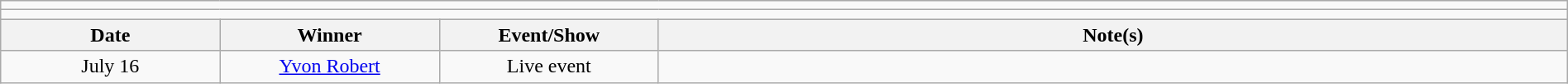<table class="wikitable" style="text-align:center; width:100%;">
<tr>
<td colspan=5></td>
</tr>
<tr>
<td colspan=5><strong></strong></td>
</tr>
<tr>
<th width=14%>Date</th>
<th width=14%>Winner</th>
<th width=14%>Event/Show</th>
<th width=58%>Note(s)</th>
</tr>
<tr>
<td>July 16</td>
<td><a href='#'>Yvon Robert</a></td>
<td>Live event</td>
<td align=left></td>
</tr>
</table>
